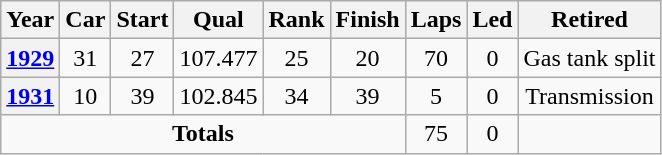<table class="wikitable" style="text-align:center">
<tr>
<th>Year</th>
<th>Car</th>
<th>Start</th>
<th>Qual</th>
<th>Rank</th>
<th>Finish</th>
<th>Laps</th>
<th>Led</th>
<th>Retired</th>
</tr>
<tr>
<th><a href='#'>1929</a></th>
<td>31</td>
<td>27</td>
<td>107.477</td>
<td>25</td>
<td>20</td>
<td>70</td>
<td>0</td>
<td>Gas tank split</td>
</tr>
<tr>
<th><a href='#'>1931</a></th>
<td>10</td>
<td>39</td>
<td>102.845</td>
<td>34</td>
<td>39</td>
<td>5</td>
<td>0</td>
<td>Transmission</td>
</tr>
<tr>
<td colspan=6><strong>Totals</strong></td>
<td>75</td>
<td>0</td>
<td></td>
</tr>
</table>
